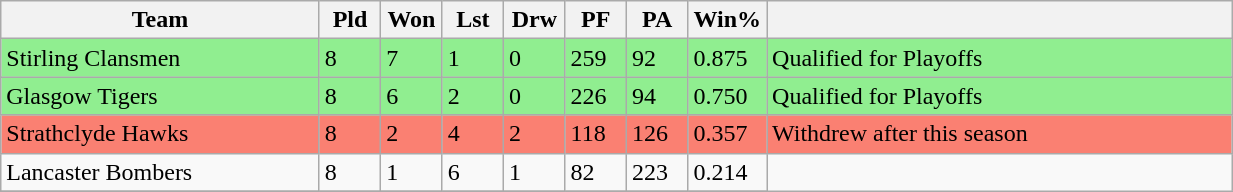<table class="wikitable" width=65%">
<tr>
<th width=26%>Team</th>
<th width=5%>Pld</th>
<th width=5%>Won</th>
<th width=5%>Lst</th>
<th width=5%>Drw</th>
<th width=5%>PF</th>
<th width=5%>PA</th>
<th width=6%>Win%</th>
<th width=38%></th>
</tr>
<tr style="background:lightgreen">
<td>Stirling Clansmen</td>
<td>8</td>
<td>7</td>
<td>1</td>
<td>0</td>
<td>259</td>
<td>92</td>
<td>0.875</td>
<td>Qualified for Playoffs</td>
</tr>
<tr style="background:lightgreen">
<td>Glasgow Tigers</td>
<td>8</td>
<td>6</td>
<td>2</td>
<td>0</td>
<td>226</td>
<td>94</td>
<td>0.750</td>
<td>Qualified for Playoffs</td>
</tr>
<tr style="background:salmon">
<td>Strathclyde Hawks</td>
<td>8</td>
<td>2</td>
<td>4</td>
<td>2</td>
<td>118</td>
<td>126</td>
<td>0.357</td>
<td>Withdrew after this season</td>
</tr>
<tr>
<td>Lancaster Bombers</td>
<td>8</td>
<td>1</td>
<td>6</td>
<td>1</td>
<td>82</td>
<td>223</td>
<td>0.214</td>
</tr>
<tr>
</tr>
</table>
